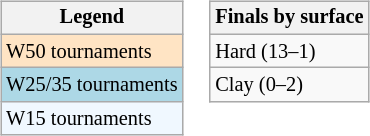<table>
<tr valign=top>
<td><br><table class=wikitable style="font-size:85%">
<tr>
<th>Legend</th>
</tr>
<tr style="background:#ffe4c4;">
<td>W50 tournaments</td>
</tr>
<tr style="background:lightblue;">
<td>W25/35 tournaments</td>
</tr>
<tr style="background:#f0f8ff;">
<td>W15 tournaments</td>
</tr>
</table>
</td>
<td><br><table class=wikitable style="font-size:85%">
<tr>
<th>Finals by surface</th>
</tr>
<tr>
<td>Hard (13–1)</td>
</tr>
<tr>
<td>Clay (0–2)</td>
</tr>
</table>
</td>
</tr>
</table>
